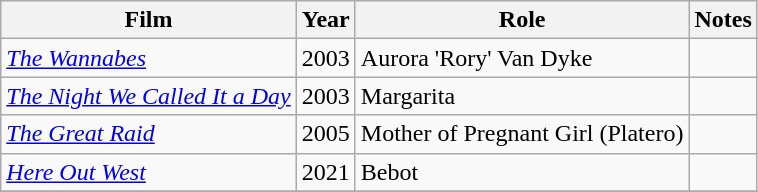<table Class=wikitable>
<tr>
<th>Film</th>
<th>Year</th>
<th>Role</th>
<th>Notes</th>
</tr>
<tr>
<td><em><a href='#'>The Wannabes</a></em></td>
<td>2003</td>
<td>Aurora 'Rory' Van Dyke</td>
<td></td>
</tr>
<tr>
<td><em><a href='#'>The Night We Called It a Day</a></em></td>
<td>2003</td>
<td>Margarita</td>
<td></td>
</tr>
<tr>
<td><em><a href='#'>The Great Raid</a></em></td>
<td>2005</td>
<td>Mother of Pregnant Girl (Platero)</td>
<td></td>
</tr>
<tr>
<td><em><a href='#'>Here Out West</a></em></td>
<td>2021</td>
<td>Bebot</td>
<td></td>
</tr>
<tr>
</tr>
</table>
